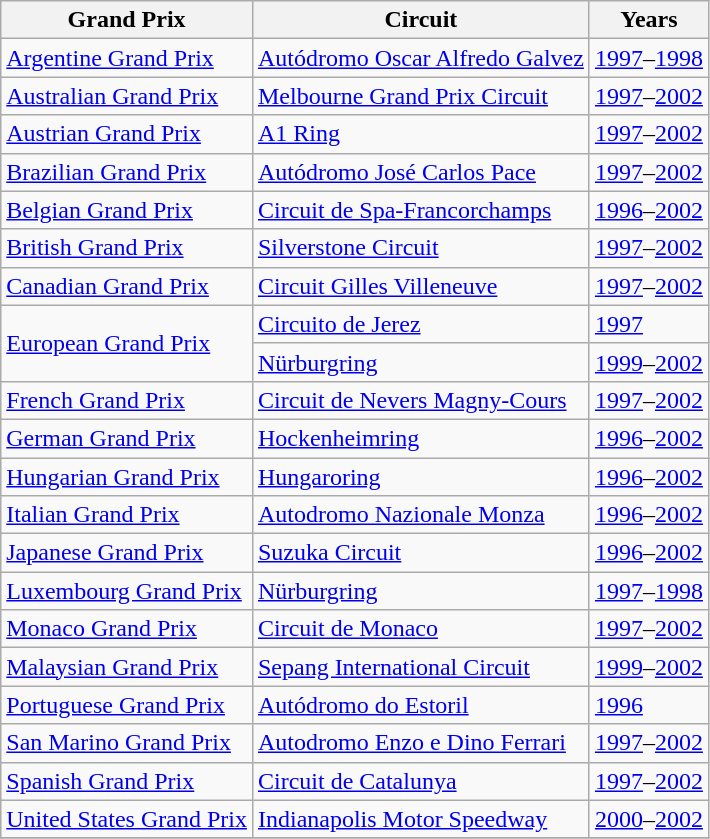<table class="wikitable" style="align:left">
<tr>
<th>Grand Prix</th>
<th>Circuit</th>
<th>Years</th>
</tr>
<tr>
<td> <a href='#'>Argentine Grand Prix</a></td>
<td><a href='#'>Autódromo Oscar Alfredo Galvez</a></td>
<td><a href='#'>1997</a>–<a href='#'>1998</a></td>
</tr>
<tr>
<td> <a href='#'>Australian Grand Prix</a></td>
<td><a href='#'>Melbourne Grand Prix Circuit</a></td>
<td><a href='#'>1997</a>–<a href='#'>2002</a></td>
</tr>
<tr>
<td> <a href='#'>Austrian Grand Prix</a></td>
<td><a href='#'>A1 Ring</a></td>
<td><a href='#'>1997</a>–<a href='#'>2002</a></td>
</tr>
<tr>
<td> <a href='#'>Brazilian Grand Prix</a></td>
<td><a href='#'>Autódromo José Carlos Pace</a></td>
<td><a href='#'>1997</a>–<a href='#'>2002</a></td>
</tr>
<tr>
<td> <a href='#'>Belgian Grand Prix</a></td>
<td><a href='#'>Circuit de Spa-Francorchamps</a></td>
<td><a href='#'>1996</a>–<a href='#'>2002</a></td>
</tr>
<tr>
<td> <a href='#'>British Grand Prix</a></td>
<td><a href='#'>Silverstone Circuit</a></td>
<td><a href='#'>1997</a>–<a href='#'>2002</a></td>
</tr>
<tr>
<td> <a href='#'>Canadian Grand Prix</a></td>
<td><a href='#'>Circuit Gilles Villeneuve</a></td>
<td><a href='#'>1997</a>–<a href='#'>2002</a></td>
</tr>
<tr>
<td rowspan=2> <a href='#'>European Grand Prix</a></td>
<td><a href='#'>Circuito de Jerez</a></td>
<td><a href='#'>1997</a></td>
</tr>
<tr>
<td><a href='#'>Nürburgring</a></td>
<td><a href='#'>1999</a>–<a href='#'>2002</a></td>
</tr>
<tr>
<td> <a href='#'>French Grand Prix</a></td>
<td><a href='#'>Circuit de Nevers Magny-Cours</a></td>
<td><a href='#'>1997</a>–<a href='#'>2002</a></td>
</tr>
<tr>
<td> <a href='#'>German Grand Prix</a></td>
<td><a href='#'>Hockenheimring</a></td>
<td><a href='#'>1996</a>–<a href='#'>2002</a></td>
</tr>
<tr>
<td> <a href='#'>Hungarian Grand Prix</a></td>
<td><a href='#'>Hungaroring</a></td>
<td><a href='#'>1996</a>–<a href='#'>2002</a></td>
</tr>
<tr>
<td> <a href='#'>Italian Grand Prix</a></td>
<td><a href='#'>Autodromo Nazionale Monza</a></td>
<td><a href='#'>1996</a>–<a href='#'>2002</a></td>
</tr>
<tr>
<td> <a href='#'>Japanese Grand Prix</a></td>
<td><a href='#'>Suzuka Circuit</a></td>
<td><a href='#'>1996</a>–<a href='#'>2002</a></td>
</tr>
<tr>
<td> <a href='#'>Luxembourg Grand Prix</a></td>
<td><a href='#'>Nürburgring</a></td>
<td><a href='#'>1997</a>–<a href='#'>1998</a></td>
</tr>
<tr>
<td> <a href='#'>Monaco Grand Prix</a></td>
<td><a href='#'>Circuit de Monaco</a></td>
<td><a href='#'>1997</a>–<a href='#'>2002</a></td>
</tr>
<tr>
<td> <a href='#'>Malaysian Grand Prix</a></td>
<td><a href='#'>Sepang International Circuit</a></td>
<td><a href='#'>1999</a>–<a href='#'>2002</a></td>
</tr>
<tr>
<td> <a href='#'>Portuguese Grand Prix</a></td>
<td><a href='#'>Autódromo do Estoril</a></td>
<td><a href='#'>1996</a></td>
</tr>
<tr>
<td> <a href='#'>San Marino Grand Prix</a></td>
<td><a href='#'>Autodromo Enzo e Dino Ferrari</a></td>
<td><a href='#'>1997</a>–<a href='#'>2002</a></td>
</tr>
<tr>
<td> <a href='#'>Spanish Grand Prix</a></td>
<td><a href='#'>Circuit de Catalunya</a></td>
<td><a href='#'>1997</a>–<a href='#'>2002</a></td>
</tr>
<tr>
<td> <a href='#'>United States Grand Prix</a></td>
<td><a href='#'>Indianapolis Motor Speedway</a></td>
<td><a href='#'>2000</a>–<a href='#'>2002</a></td>
</tr>
<tr>
</tr>
</table>
